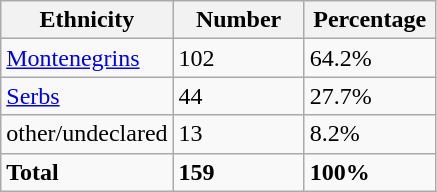<table class="wikitable">
<tr>
<th width="100px">Ethnicity</th>
<th width="80px">Number</th>
<th width="80px">Percentage</th>
</tr>
<tr>
<td><a href='#'>Montenegrins</a></td>
<td>102</td>
<td>64.2%</td>
</tr>
<tr>
<td><a href='#'>Serbs</a></td>
<td>44</td>
<td>27.7%</td>
</tr>
<tr>
<td>other/undeclared</td>
<td>13</td>
<td>8.2%</td>
</tr>
<tr>
<td><strong>Total</strong></td>
<td><strong>159</strong></td>
<td><strong>100%</strong></td>
</tr>
</table>
